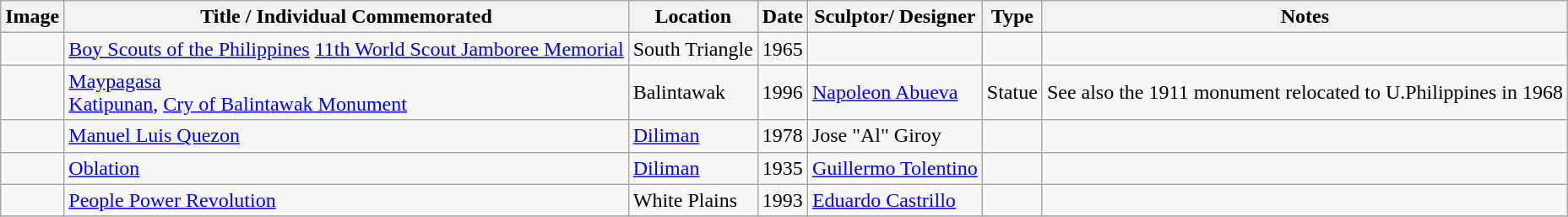<table class="wikitable sortable">
<tr>
<th>Image</th>
<th>Title / Individual Commemorated</th>
<th>Location</th>
<th>Date</th>
<th>Sculptor/ Designer</th>
<th>Type</th>
<th>Notes</th>
</tr>
<tr>
<td></td>
<td><a href='#'>Boy Scouts of the Philippines</a> <a href='#'>11th World Scout Jamboree Memorial</a></td>
<td>South Triangle<br></td>
<td>1965</td>
<td></td>
<td></td>
<td></td>
</tr>
<tr>
<td></td>
<td><a href='#'>Maypagasa</a><br><a href='#'>Katipunan</a>, <a href='#'>Cry of Balintawak Monument</a></td>
<td>Balintawak<br></td>
<td>1996</td>
<td><a href='#'>Napoleon Abueva</a></td>
<td>Statue</td>
<td> See also the 1911 monument relocated to U.Philippines in 1968</td>
</tr>
<tr>
<td></td>
<td><a href='#'>Manuel Luis Quezon</a></td>
<td><a href='#'>Diliman</a><br></td>
<td>1978</td>
<td>Jose "Al" Giroy</td>
<td></td>
<td></td>
</tr>
<tr>
<td></td>
<td><a href='#'>Oblation</a></td>
<td><a href='#'>Diliman</a><br></td>
<td>1935</td>
<td><a href='#'>Guillermo Tolentino</a></td>
<td></td>
<td></td>
</tr>
<tr>
<td></td>
<td><a href='#'>People Power Revolution</a></td>
<td>White Plains<br></td>
<td>1993</td>
<td><a href='#'>Eduardo Castrillo</a></td>
<td></td>
<td></td>
</tr>
<tr>
</tr>
</table>
